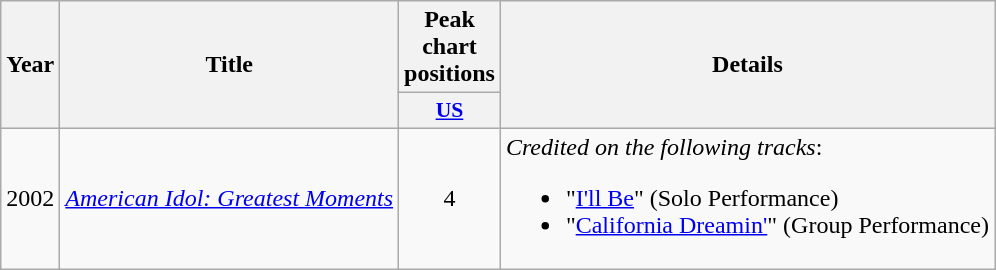<table class="wikitable plainrowheaders" style="text-align:center;">
<tr>
<th scope="col" rowspan="2">Year</th>
<th scope="col" rowspan="2">Title</th>
<th scope="col" rowspan="1">Peak chart positions</th>
<th scope="col" rowspan="2">Details</th>
</tr>
<tr>
<th scope="col" style="width:3em;font-size:90%;"><a href='#'>US</a></th>
</tr>
<tr>
<td>2002</td>
<td><em><a href='#'>American Idol: Greatest Moments</a></em></td>
<td>4</td>
<td align="left"><em>Credited on the following tracks</em>:<br><ul><li>"<a href='#'>I'll Be</a>" (Solo Performance)</li><li>"<a href='#'>California Dreamin'</a>" (Group Performance)</li></ul></td>
</tr>
</table>
